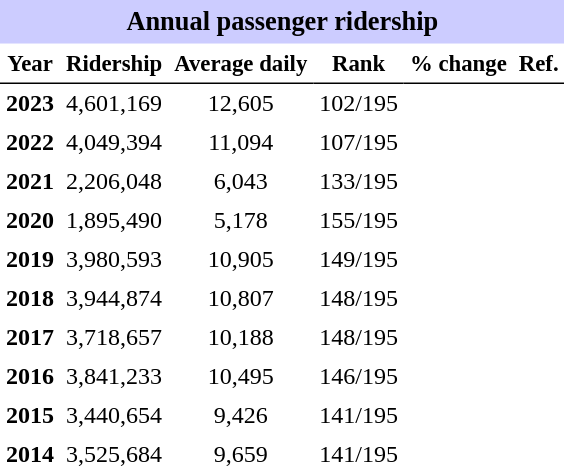<table class="toccolours" cellpadding="4" cellspacing="0" style="text-align:right;">
<tr>
<th colspan="6"  style="background-color:#ccf; background-color:#ccf; font-size:110%; text-align:center;">Annual passenger ridership</th>
</tr>
<tr style="font-size:95%; text-align:center">
<th style="border-bottom:1px solid black">Year</th>
<th style="border-bottom:1px solid black">Ridership</th>
<th style="border-bottom:1px solid black">Average daily</th>
<th style="border-bottom:1px solid black">Rank</th>
<th style="border-bottom:1px solid black">% change</th>
<th style="border-bottom:1px solid black">Ref.</th>
</tr>
<tr style="text-align:center;">
<td><strong>2023</strong></td>
<td>4,601,169</td>
<td>12,605</td>
<td>102/195</td>
<td></td>
<td></td>
</tr>
<tr style="text-align:center;">
<td><strong>2022</strong></td>
<td>4,049,394</td>
<td>11,094</td>
<td>107/195</td>
<td></td>
<td></td>
</tr>
<tr style="text-align:center;">
<td><strong>2021</strong></td>
<td>2,206,048</td>
<td>6,043</td>
<td>133/195</td>
<td></td>
<td></td>
</tr>
<tr style="text-align:center;">
<td><strong>2020</strong></td>
<td>1,895,490</td>
<td>5,178</td>
<td>155/195</td>
<td></td>
<td></td>
</tr>
<tr style="text-align:center;">
<td><strong>2019</strong></td>
<td>3,980,593</td>
<td>10,905</td>
<td>149/195</td>
<td></td>
<td></td>
</tr>
<tr style="text-align:center;">
<td><strong>2018</strong></td>
<td>3,944,874</td>
<td>10,807</td>
<td>148/195</td>
<td></td>
<td></td>
</tr>
<tr style="text-align:center;">
<td><strong>2017</strong></td>
<td>3,718,657</td>
<td>10,188</td>
<td>148/195</td>
<td></td>
<td></td>
</tr>
<tr style="text-align:center;">
<td><strong>2016</strong></td>
<td>3,841,233</td>
<td>10,495</td>
<td>146/195</td>
<td></td>
<td></td>
</tr>
<tr style="text-align:center;">
<td><strong>2015</strong></td>
<td>3,440,654</td>
<td>9,426</td>
<td>141/195</td>
<td></td>
<td></td>
</tr>
<tr style="text-align:center;">
<td><strong>2014</strong></td>
<td>3,525,684</td>
<td>9,659</td>
<td>141/195</td>
<td></td>
<td></td>
</tr>
</table>
